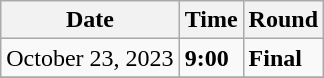<table class="wikitable">
<tr>
<th>Date</th>
<th>Time</th>
<th>Round</th>
</tr>
<tr>
<td>October 23, 2023</td>
<td><strong>9:00</strong></td>
<td><strong>Final</strong></td>
</tr>
<tr>
</tr>
</table>
